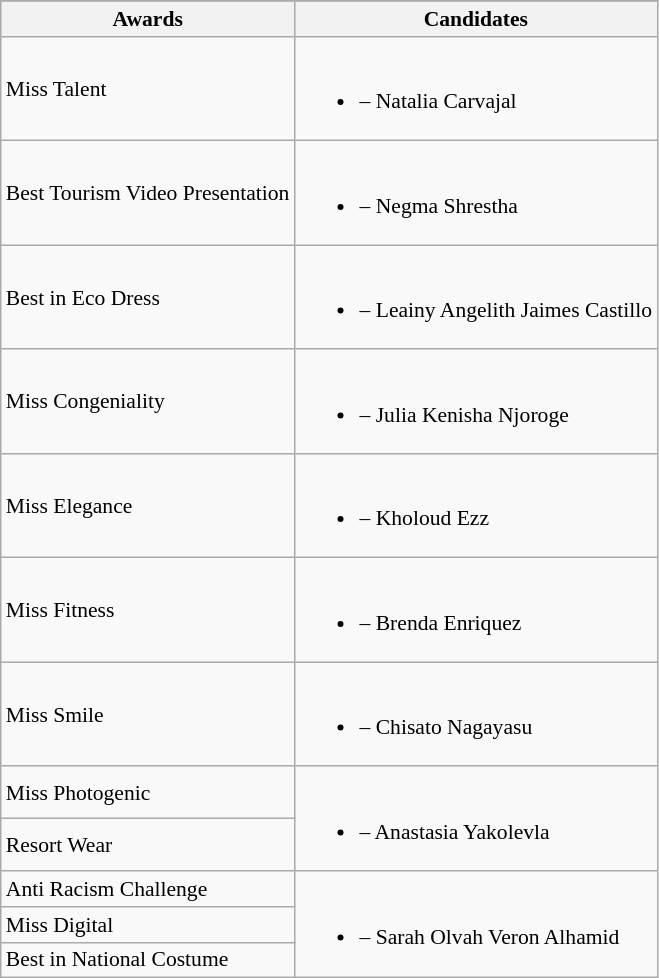<table class="wikitable sortable" style="font-size: 90%;" border="2" cellpadding="4" background: #f9f9f9;>
<tr align="center">
</tr>
<tr bgcolor="#CCCCCC" align="center">
<th>Awards</th>
<th>Candidates</th>
</tr>
<tr>
<td>Miss Talent</td>
<td><br><ul><li> – Natalia Carvajal</li></ul></td>
</tr>
<tr>
<td>Best Tourism Video Presentation</td>
<td><br><ul><li> – Negma Shrestha</li></ul></td>
</tr>
<tr>
<td>Best in Eco Dress</td>
<td><br><ul><li> – Leainy Angelith Jaimes Castillo</li></ul></td>
</tr>
<tr>
<td>Miss Congeniality</td>
<td><br><ul><li> – Julia Kenisha Njoroge</li></ul></td>
</tr>
<tr>
<td>Miss Elegance</td>
<td><br><ul><li> – Kholoud Ezz</li></ul></td>
</tr>
<tr>
<td>Miss Fitness</td>
<td><br><ul><li> – Brenda Enriquez</li></ul></td>
</tr>
<tr>
<td>Miss Smile</td>
<td><br><ul><li> – Chisato Nagayasu</li></ul></td>
</tr>
<tr>
<td>Miss Photogenic</td>
<td rowspan="2"><br><ul><li> – Anastasia Yakolevla</li></ul></td>
</tr>
<tr>
<td>Resort Wear</td>
</tr>
<tr>
<td>Anti Racism Challenge</td>
<td rowspan="3"><br><ul><li> – Sarah Olvah Veron Alhamid</li></ul></td>
</tr>
<tr>
<td>Miss Digital</td>
</tr>
<tr>
<td>Best in National Costume</td>
</tr>
</table>
